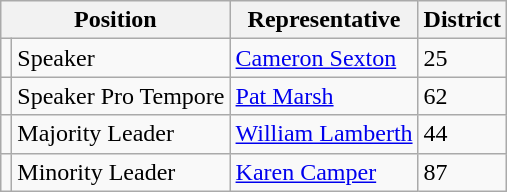<table class="wikitable">
<tr>
<th colspan=2 align=center>Position</th>
<th>Representative</th>
<th>District</th>
</tr>
<tr>
<td></td>
<td>Speaker</td>
<td><a href='#'>Cameron Sexton</a></td>
<td>25</td>
</tr>
<tr>
<td></td>
<td>Speaker Pro Tempore</td>
<td><a href='#'>Pat Marsh</a></td>
<td>62</td>
</tr>
<tr>
<td></td>
<td>Majority Leader</td>
<td><a href='#'>William Lamberth</a></td>
<td>44</td>
</tr>
<tr>
<td></td>
<td>Minority Leader</td>
<td><a href='#'>Karen Camper</a></td>
<td>87</td>
</tr>
</table>
